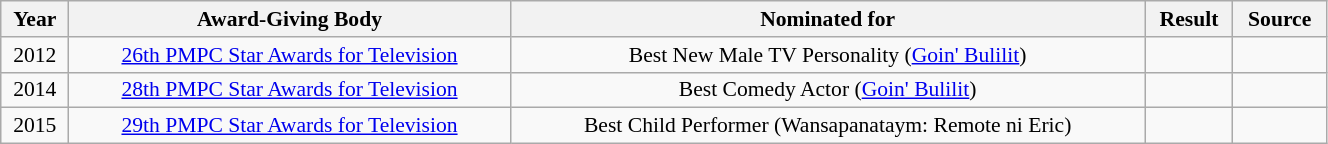<table class="wikitable sortable"  style="text-align:center; font-size:90%; width:70%;">
<tr>
<th>Year</th>
<th>Award-Giving Body</th>
<th>Nominated for</th>
<th>Result</th>
<th>Source</th>
</tr>
<tr>
<td>2012</td>
<td><a href='#'>26th PMPC Star Awards for Television</a></td>
<td>Best New Male TV Personality (<a href='#'>Goin' Bulilit</a>)</td>
<td></td>
<td></td>
</tr>
<tr>
<td>2014</td>
<td><a href='#'>28th PMPC Star Awards for Television</a></td>
<td>Best Comedy Actor (<a href='#'>Goin' Bulilit</a>)</td>
<td></td>
<td></td>
</tr>
<tr>
<td>2015</td>
<td><a href='#'>29th PMPC Star Awards for Television</a></td>
<td>Best Child Performer (Wansapanataym: Remote ni Eric)</td>
<td></td>
<td></td>
</tr>
</table>
